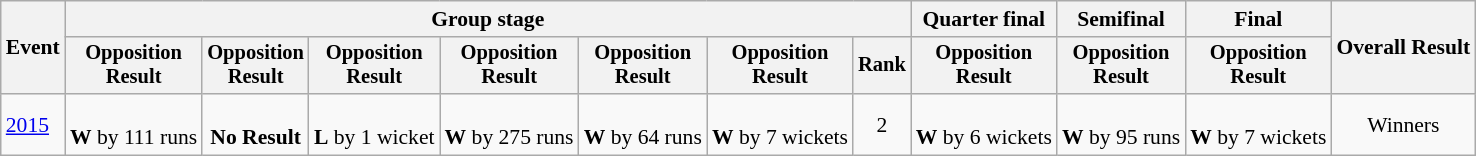<table class=wikitable style=font-size:90%;text-align:center>
<tr>
<th rowspan=2>Event</th>
<th colspan=7>Group stage</th>
<th>Quarter final</th>
<th>Semifinal</th>
<th>Final</th>
<th rowspan=2>Overall Result</th>
</tr>
<tr style=font-size:95%>
<th>Opposition<br>Result</th>
<th>Opposition<br>Result</th>
<th>Opposition<br>Result</th>
<th>Opposition<br>Result</th>
<th>Opposition<br>Result</th>
<th>Opposition<br>Result</th>
<th>Rank</th>
<th>Opposition<br>Result</th>
<th>Opposition<br>Result</th>
<th>Opposition<br>Result</th>
</tr>
<tr>
<td align=left><a href='#'>2015</a></td>
<td><br><strong>W</strong> by 111 runs</td>
<td><br><strong>No Result</strong></td>
<td><br><strong>L</strong> by 1 wicket</td>
<td><br><strong>W</strong> by 275 runs</td>
<td><br><strong>W</strong> by 64 runs</td>
<td><br><strong>W</strong> by 7 wickets</td>
<td>2</td>
<td><br><strong>W</strong> by 6 wickets</td>
<td><br><strong>W</strong> by 95 runs</td>
<td><br><strong>W</strong> by 7 wickets</td>
<td>Winners</td>
</tr>
</table>
